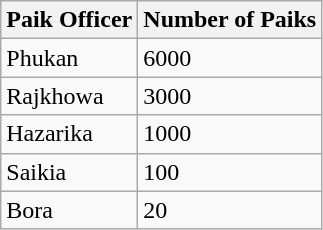<table class="wikitable" border="1">
<tr>
<th>Paik Officer</th>
<th>Number of Paiks</th>
</tr>
<tr>
<td>Phukan</td>
<td>6000</td>
</tr>
<tr>
<td>Rajkhowa</td>
<td>3000</td>
</tr>
<tr>
<td>Hazarika</td>
<td>1000</td>
</tr>
<tr>
<td>Saikia</td>
<td>100</td>
</tr>
<tr>
<td>Bora</td>
<td>20</td>
</tr>
</table>
